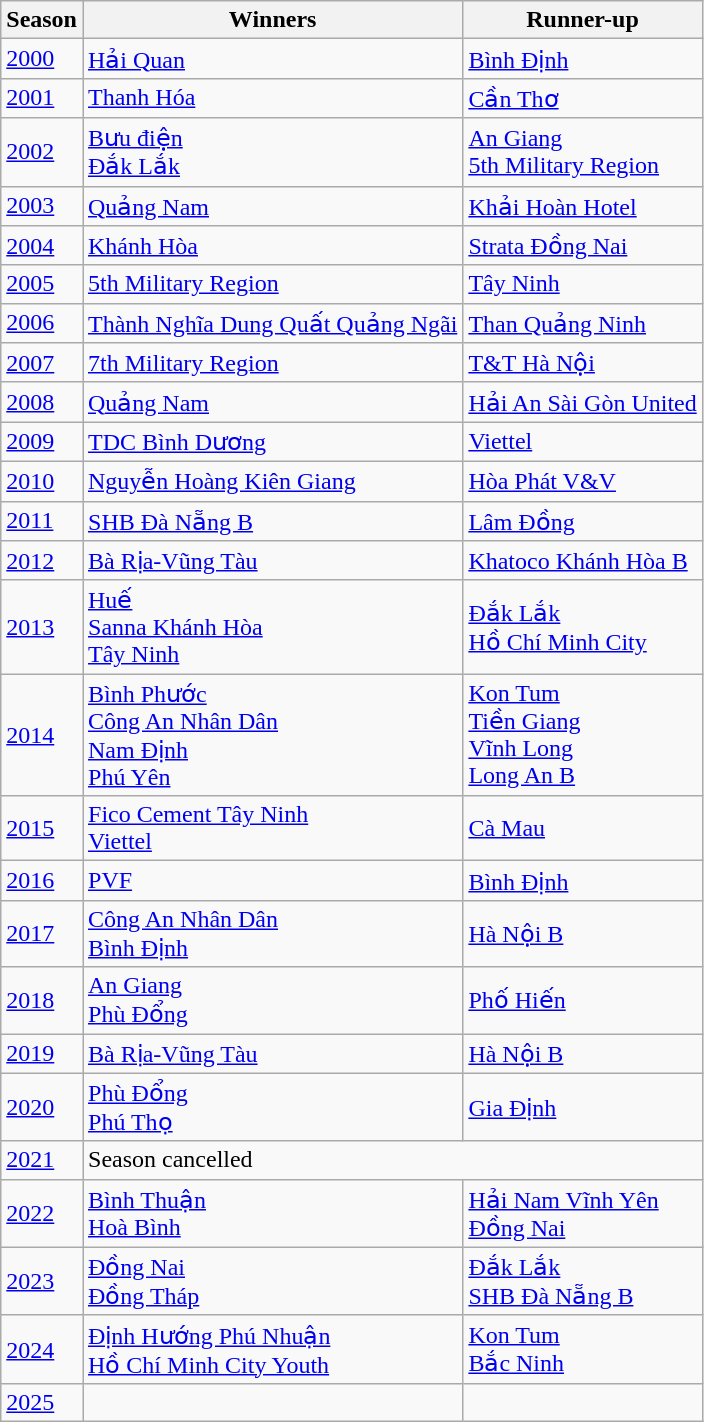<table class="wikitable">
<tr>
<th>Season</th>
<th>Winners</th>
<th>Runner-up</th>
</tr>
<tr>
<td><a href='#'>2000</a></td>
<td><a href='#'>Hải Quan</a></td>
<td><a href='#'>Bình Định</a></td>
</tr>
<tr>
<td><a href='#'>2001</a></td>
<td><a href='#'>Thanh Hóa</a></td>
<td><a href='#'>Cần Thơ</a></td>
</tr>
<tr>
<td><a href='#'>2002</a></td>
<td><a href='#'>Bưu điện</a><br><a href='#'>Đắk Lắk</a></td>
<td><a href='#'>An Giang</a><br><a href='#'>5th Military Region</a></td>
</tr>
<tr>
<td><a href='#'>2003</a></td>
<td><a href='#'>Quảng Nam</a></td>
<td><a href='#'>Khải Hoàn Hotel</a></td>
</tr>
<tr>
<td><a href='#'>2004</a></td>
<td><a href='#'>Khánh Hòa</a></td>
<td><a href='#'>Strata Đồng Nai</a></td>
</tr>
<tr>
<td><a href='#'>2005</a></td>
<td><a href='#'>5th Military Region</a></td>
<td><a href='#'>Tây Ninh</a></td>
</tr>
<tr>
<td><a href='#'>2006</a></td>
<td><a href='#'>Thành Nghĩa Dung Quất Quảng Ngãi</a></td>
<td><a href='#'>Than Quảng Ninh</a></td>
</tr>
<tr>
<td><a href='#'>2007</a></td>
<td><a href='#'>7th Military Region</a></td>
<td><a href='#'>T&T Hà Nội</a></td>
</tr>
<tr>
<td><a href='#'>2008</a></td>
<td><a href='#'>Quảng Nam</a></td>
<td><a href='#'>Hải An Sài Gòn United</a></td>
</tr>
<tr>
<td><a href='#'>2009</a></td>
<td><a href='#'>TDC Bình Dương</a></td>
<td><a href='#'>Viettel</a></td>
</tr>
<tr>
<td><a href='#'>2010</a></td>
<td><a href='#'>Nguyễn Hoàng Kiên Giang</a></td>
<td><a href='#'>Hòa Phát V&V</a></td>
</tr>
<tr>
<td><a href='#'>2011</a></td>
<td><a href='#'>SHB Đà Nẵng B</a></td>
<td><a href='#'>Lâm Đồng</a></td>
</tr>
<tr>
<td><a href='#'>2012</a></td>
<td><a href='#'>Bà Rịa-Vũng Tàu</a></td>
<td><a href='#'>Khatoco Khánh Hòa B</a></td>
</tr>
<tr>
<td><a href='#'>2013</a></td>
<td><a href='#'>Huế</a> <br> <a href='#'>Sanna Khánh Hòa</a><br><a href='#'>Tây Ninh</a></td>
<td><a href='#'>Đắk Lắk</a><br><a href='#'>Hồ Chí Minh City</a></td>
</tr>
<tr>
<td><a href='#'>2014</a></td>
<td><a href='#'>Bình Phước</a><br><a href='#'>Công An Nhân Dân</a><br><a href='#'>Nam Định</a><br><a href='#'>Phú Yên</a></td>
<td><a href='#'>Kon Tum</a><br><a href='#'>Tiền Giang</a><br><a href='#'>Vĩnh Long</a><br><a href='#'>Long An B</a></td>
</tr>
<tr>
<td><a href='#'>2015</a></td>
<td><a href='#'>Fico Cement Tây Ninh</a><br><a href='#'>Viettel</a></td>
<td><a href='#'>Cà Mau</a></td>
</tr>
<tr>
<td><a href='#'>2016</a></td>
<td><a href='#'>PVF</a></td>
<td><a href='#'>Bình Định</a></td>
</tr>
<tr>
<td><a href='#'>2017</a></td>
<td><a href='#'>Công An Nhân Dân</a><br><a href='#'>Bình Định</a></td>
<td><a href='#'>Hà Nội B</a></td>
</tr>
<tr>
<td><a href='#'>2018</a></td>
<td><a href='#'>An Giang</a><br><a href='#'>Phù Đổng</a></td>
<td><a href='#'>Phố Hiến</a></td>
</tr>
<tr>
<td><a href='#'>2019</a></td>
<td><a href='#'>Bà Rịa-Vũng Tàu</a></td>
<td><a href='#'>Hà Nội B</a></td>
</tr>
<tr>
<td><a href='#'>2020</a></td>
<td><a href='#'>Phù Đổng</a><br><a href='#'>Phú Thọ</a></td>
<td><a href='#'>Gia Định</a></td>
</tr>
<tr>
<td><a href='#'>2021</a></td>
<td colspan='2'><div>Season cancelled</div></td>
</tr>
<tr>
<td><a href='#'>2022</a></td>
<td><a href='#'>Bình Thuận</a><br><a href='#'>Hoà Bình</a></td>
<td><a href='#'>Hải Nam Vĩnh Yên</a><br><a href='#'>Đồng Nai</a></td>
</tr>
<tr>
<td><a href='#'>2023</a></td>
<td><a href='#'>Đồng Nai</a><br><a href='#'>Đồng Tháp</a></td>
<td><a href='#'>Đắk Lắk</a><br><a href='#'>SHB Đà Nẵng B</a></td>
</tr>
<tr>
<td><a href='#'>2024</a></td>
<td><a href='#'>Định Hướng Phú Nhuận</a><br><a href='#'>Hồ Chí Minh City Youth</a></td>
<td><a href='#'>Kon Tum</a><br><a href='#'>Bắc Ninh</a></td>
</tr>
<tr>
<td><a href='#'>2025</a></td>
<td></td>
<td></td>
</tr>
</table>
